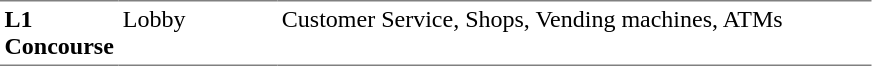<table table border=0 cellspacing=0 cellpadding=3>
<tr>
<td style="border-bottom:solid 1px gray; border-top:solid 1px gray;" valign=top width=50><strong>L1<br>Concourse</strong></td>
<td style="border-bottom:solid 1px gray; border-top:solid 1px gray;" valign=top width=100>Lobby</td>
<td style="border-bottom:solid 1px gray; border-top:solid 1px gray;" valign=top width=390>Customer Service, Shops, Vending machines, ATMs</td>
</tr>
</table>
